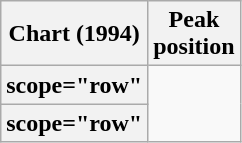<table class="wikitable sortable plainrowheaders">
<tr>
<th scope="col">Chart (1994)</th>
<th scope="col">Peak<br>position</th>
</tr>
<tr>
<th>scope="row" </th>
</tr>
<tr>
<th>scope="row" </th>
</tr>
</table>
